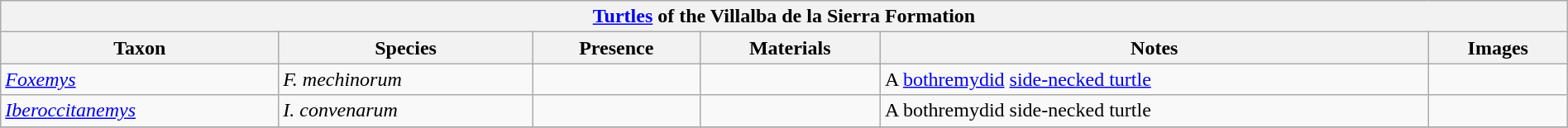<table class="wikitable" align="center" width="100%">
<tr>
<th colspan="6" align="center"><strong><a href='#'>Turtles</a> of the Villalba de la Sierra Formation</strong></th>
</tr>
<tr>
<th>Taxon</th>
<th>Species</th>
<th>Presence</th>
<th>Materials</th>
<th>Notes</th>
<th>Images</th>
</tr>
<tr>
<td><em><a href='#'>Foxemys</a></em></td>
<td><em>F. mechinorum</em></td>
<td></td>
<td></td>
<td>A <a href='#'>bothremydid</a> <a href='#'>side-necked turtle</a></td>
<td></td>
</tr>
<tr>
<td><em><a href='#'>Iberoccitanemys</a></em></td>
<td><em>I. convenarum</em></td>
<td></td>
<td></td>
<td>A bothremydid side-necked turtle</td>
<td></td>
</tr>
<tr>
</tr>
</table>
